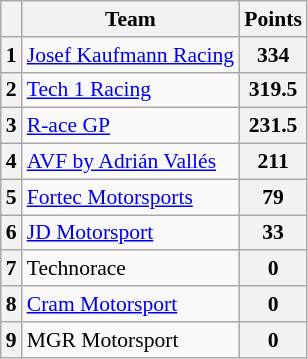<table class="wikitable" border="2" style="text-align:center; font-size:90%;">
<tr>
<th></th>
<th>Team</th>
<th>Points</th>
</tr>
<tr>
<th>1</th>
<td align="left"> <a href='#'>Josef Kaufmann Racing</a></td>
<th>334</th>
</tr>
<tr>
<th>2</th>
<td align="left"> <a href='#'>Tech 1 Racing</a></td>
<th>319.5</th>
</tr>
<tr>
<th>3</th>
<td align="left"> <a href='#'>R-ace GP</a></td>
<th>231.5</th>
</tr>
<tr>
<th>4</th>
<td align="left"> <a href='#'>AVF by Adrián Vallés</a></td>
<th>211</th>
</tr>
<tr>
<th>5</th>
<td align="left"> <a href='#'>Fortec Motorsports</a></td>
<th>79</th>
</tr>
<tr>
<th>6</th>
<td align="left"> <a href='#'>JD Motorsport</a></td>
<th>33</th>
</tr>
<tr>
<th>7</th>
<td align="left"> Technorace</td>
<th>0</th>
</tr>
<tr>
<th>8</th>
<td align="left"> <a href='#'>Cram Motorsport</a></td>
<th>0</th>
</tr>
<tr>
<th>9</th>
<td align="left"> MGR Motorsport</td>
<th>0</th>
</tr>
</table>
